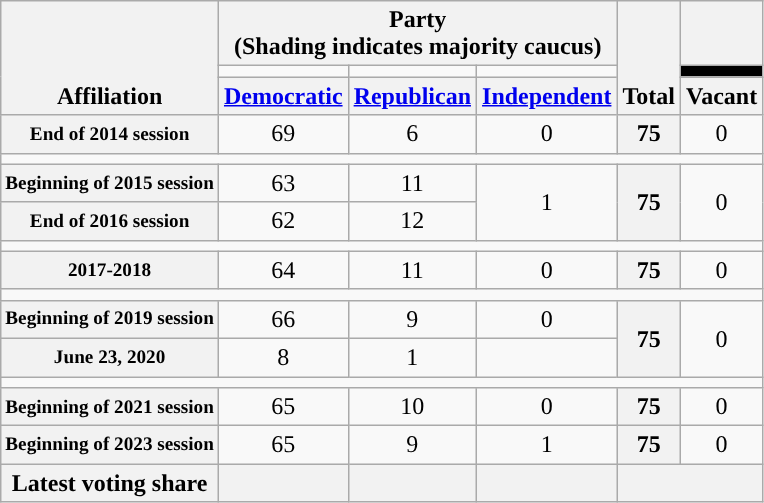<table class=wikitable style="text-align:center">
<tr style="vertical-align:bottom;">
<th rowspan=3>Affiliation</th>
<th colspan=3>Party <div>(Shading indicates majority caucus)</div></th>
<th rowspan=3>Total</th>
<th colspan=2></th>
</tr>
<tr style="height:5px">
<td style="background-color:"></td>
<td style="background-color:"></td>
<td style="background-color:"></td>
<td style="background:black"></td>
</tr>
<tr>
<th><a href='#'>Democratic</a></th>
<th><a href='#'>Republican</a></th>
<th><a href='#'>Independent</a></th>
<th>Vacant</th>
</tr>
<tr>
<th nowrap style="font-size:80%">End of 2014 session</th>
<td>69</td>
<td>6</td>
<td>0</td>
<th>75</th>
<td>0</td>
</tr>
<tr>
<td colspan=6></td>
</tr>
<tr>
<th nowrap style="font-size:80%">Beginning of 2015 session</th>
<td>63</td>
<td>11</td>
<td rowspan=2>1</td>
<th rowspan=2>75</th>
<td rowspan=2>0</td>
</tr>
<tr>
<th nowrap style="font-size:80%">End of 2016 session</th>
<td>62</td>
<td>12</td>
</tr>
<tr>
<td colspan=6></td>
</tr>
<tr>
<th nowrap style="font-size:80%">2017-2018</th>
<td>64</td>
<td>11</td>
<td>0</td>
<th>75</th>
<td>0</td>
</tr>
<tr>
<td colspan=6></td>
</tr>
<tr>
<th nowrap style="font-size:80%">Beginning of 2019 session</th>
<td>66</td>
<td>9</td>
<td>0</td>
<th rowspan=2>75</th>
<td rowspan=2>0</td>
</tr>
<tr>
<th nowrap style="font-size:80%">June 23, 2020</th>
<td>8</td>
<td>1</td>
</tr>
<tr>
<td colspan=6></td>
</tr>
<tr>
<th nowrap style="font-size:80%">Beginning of 2021 session</th>
<td>65</td>
<td>10</td>
<td>0</td>
<th>75</th>
<td>0</td>
</tr>
<tr>
<th nowrap style="font-size:80%">Beginning of 2023 session</th>
<td>65</td>
<td>9</td>
<td>1</td>
<th>75</th>
<td>0</td>
</tr>
<tr>
<th>Latest voting share</th>
<th></th>
<th></th>
<th></th>
<th colspan=2></th>
</tr>
</table>
